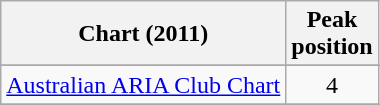<table class="wikitable sortable plainrowheaders">
<tr>
<th scope="col">Chart (2011)</th>
<th scope="col">Peak<br>position</th>
</tr>
<tr>
</tr>
<tr>
<td><a href='#'>Australian ARIA Club Chart</a></td>
<td align="center">4</td>
</tr>
<tr>
</tr>
</table>
